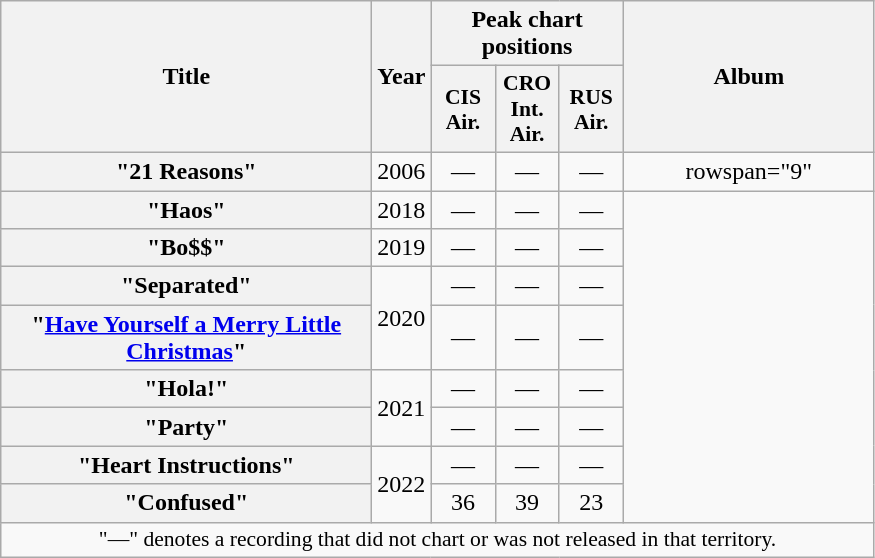<table class="wikitable plainrowheaders" style="text-align:center;">
<tr>
<th scope="col" rowspan="2" style="width:15em;">Title</th>
<th scope="col" rowspan="2" style="width:1em;">Year</th>
<th colspan="3" scope="col">Peak chart positions</th>
<th scope="col" rowspan="2" style="width:10em;">Album</th>
</tr>
<tr>
<th scope="col" style="width:2.5em;font-size:90%;">CIS<br>Air.<br></th>
<th scope="col" style="width:2.5em;font-size:90%;">CRO<br>Int.<br>Air.<br></th>
<th scope="col" style="width:2.5em;font-size:90%;">RUS<br>Air.<br></th>
</tr>
<tr>
<th scope="row">"21 Reasons"<br></th>
<td rowspan="1">2006</td>
<td>—</td>
<td>—</td>
<td>—</td>
<td>rowspan="9" </td>
</tr>
<tr>
<th scope="row">"Haos"</th>
<td rowspan="1">2018</td>
<td>—</td>
<td>—</td>
<td>—</td>
</tr>
<tr>
<th scope="row">"Bo$$"</th>
<td rowspan="1">2019</td>
<td>—</td>
<td>—</td>
<td>—</td>
</tr>
<tr>
<th scope="row">"Separated"</th>
<td rowspan="2">2020</td>
<td>—</td>
<td>—</td>
<td>—</td>
</tr>
<tr>
<th scope="row">"<a href='#'>Have Yourself a Merry Little Christmas</a>"</th>
<td>—</td>
<td>—</td>
<td>—</td>
</tr>
<tr>
<th scope="row">"Hola!"<br></th>
<td rowspan="2">2021</td>
<td>—</td>
<td>—</td>
<td>—</td>
</tr>
<tr>
<th scope="row">"Party"<br></th>
<td>—</td>
<td>—</td>
<td>—</td>
</tr>
<tr>
<th scope="row">"Heart Instructions"</th>
<td rowspan="2">2022</td>
<td>—</td>
<td>—</td>
<td>—</td>
</tr>
<tr>
<th scope="row">"Confused"</th>
<td>36</td>
<td>39</td>
<td>23</td>
</tr>
<tr>
<td colspan="6" style="font-size:90%">"—" denotes a recording that did not chart or was not released in that territory.</td>
</tr>
</table>
